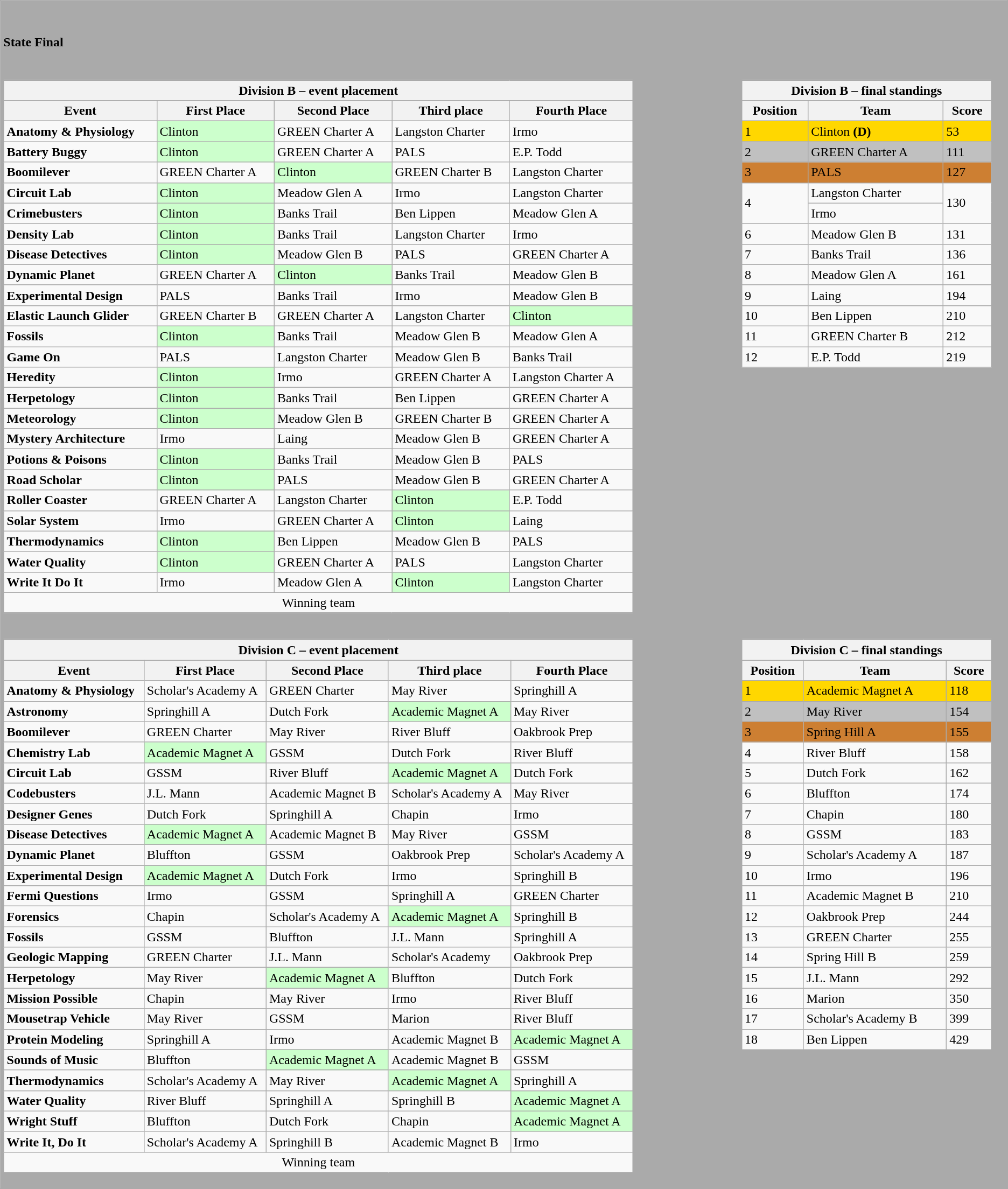<table class="wikitable">
<tr>
<td style="background: #aaaaaa"><br><h4>State Final</h4><table class="wikitable collapsible collapsed" style="float:left; width:780px">
<tr>
<th colspan=5>Division B – event placement</th>
</tr>
<tr>
<th>Event</th>
<th>First Place</th>
<th>Second Place</th>
<th>Third place</th>
<th>Fourth Place</th>
</tr>
<tr>
<td><strong>Anatomy & Physiology</strong></td>
<td style="background: #ccffcc">Clinton</td>
<td>GREEN Charter A</td>
<td>Langston Charter</td>
<td>Irmo</td>
</tr>
<tr>
<td><strong>Battery Buggy</strong></td>
<td style="background: #ccffcc">Clinton</td>
<td>GREEN Charter A</td>
<td>PALS</td>
<td>E.P. Todd</td>
</tr>
<tr>
<td><strong>Boomilever</strong></td>
<td>GREEN Charter A</td>
<td style="background: #ccffcc">Clinton</td>
<td>GREEN Charter B</td>
<td>Langston Charter</td>
</tr>
<tr>
<td><strong>Circuit Lab</strong></td>
<td style="background: #ccffcc">Clinton</td>
<td>Meadow Glen A</td>
<td>Irmo</td>
<td>Langston Charter</td>
</tr>
<tr>
<td><strong>Crimebusters</strong></td>
<td style="background: #ccffcc">Clinton</td>
<td>Banks Trail</td>
<td>Ben Lippen</td>
<td>Meadow Glen A</td>
</tr>
<tr>
<td><strong>Density Lab</strong></td>
<td style="background: #ccffcc">Clinton</td>
<td>Banks Trail</td>
<td>Langston Charter</td>
<td>Irmo</td>
</tr>
<tr>
<td><strong>Disease Detectives</strong></td>
<td style="background: #ccffcc">Clinton</td>
<td>Meadow Glen B</td>
<td>PALS</td>
<td>GREEN Charter A</td>
</tr>
<tr>
<td><strong>Dynamic Planet</strong></td>
<td>GREEN Charter A</td>
<td style="background: #ccffcc">Clinton</td>
<td>Banks Trail</td>
<td>Meadow Glen B</td>
</tr>
<tr>
<td><strong>Experimental Design</strong></td>
<td>PALS</td>
<td>Banks Trail</td>
<td>Irmo</td>
<td>Meadow Glen B</td>
</tr>
<tr>
<td><strong>Elastic Launch Glider</strong></td>
<td>GREEN Charter B</td>
<td>GREEN Charter A</td>
<td>Langston Charter</td>
<td style="background: #ccffcc">Clinton</td>
</tr>
<tr>
<td><strong>Fossils</strong></td>
<td style="background: #ccffcc">Clinton</td>
<td>Banks Trail</td>
<td>Meadow Glen B</td>
<td>Meadow Glen A</td>
</tr>
<tr>
<td><strong>Game On</strong></td>
<td>PALS</td>
<td>Langston Charter</td>
<td>Meadow Glen B</td>
<td>Banks Trail</td>
</tr>
<tr>
<td><strong>Heredity</strong></td>
<td style="background: #ccffcc">Clinton</td>
<td>Irmo</td>
<td>GREEN Charter A</td>
<td>Langston Charter A</td>
</tr>
<tr>
<td><strong>Herpetology</strong></td>
<td style="background: #ccffcc">Clinton</td>
<td>Banks Trail</td>
<td>Ben Lippen</td>
<td>GREEN Charter A</td>
</tr>
<tr>
<td><strong>Meteorology</strong></td>
<td style="background: #ccffcc">Clinton</td>
<td>Meadow Glen B</td>
<td>GREEN Charter B</td>
<td>GREEN Charter A</td>
</tr>
<tr>
<td><strong>Mystery Architecture</strong></td>
<td>Irmo</td>
<td>Laing</td>
<td>Meadow Glen B</td>
<td>GREEN Charter A</td>
</tr>
<tr>
<td><strong>Potions & Poisons</strong></td>
<td style="background: #ccffcc">Clinton</td>
<td>Banks Trail</td>
<td>Meadow Glen B</td>
<td>PALS</td>
</tr>
<tr>
<td><strong>Road Scholar</strong></td>
<td style="background: #ccffcc">Clinton</td>
<td>PALS</td>
<td>Meadow Glen B</td>
<td>GREEN Charter A</td>
</tr>
<tr>
<td><strong>Roller Coaster</strong></td>
<td>GREEN Charter A</td>
<td>Langston Charter</td>
<td style="background: #ccffcc">Clinton</td>
<td>E.P. Todd</td>
</tr>
<tr>
<td><strong>Solar System</strong></td>
<td>Irmo</td>
<td>GREEN Charter A</td>
<td style="background: #ccffcc">Clinton</td>
<td>Laing</td>
</tr>
<tr>
<td><strong>Thermodynamics</strong></td>
<td style="background: #ccffcc">Clinton</td>
<td>Ben Lippen</td>
<td>Meadow Glen B</td>
<td>PALS</td>
</tr>
<tr>
<td><strong>Water Quality</strong></td>
<td style="background: #ccffcc">Clinton</td>
<td>GREEN Charter A</td>
<td>PALS</td>
<td>Langston Charter</td>
</tr>
<tr>
<td><strong>Write It Do It</strong></td>
<td>Irmo</td>
<td>Meadow Glen A</td>
<td style="background: #ccffcc">Clinton</td>
<td>Langston Charter</td>
</tr>
<tr>
<td colspan=5 style=text-align:center> Winning team</td>
</tr>
</table>
<table class="wikitable collapsible collapsed" style="float:right; width:310px">
<tr>
<th colspan=3>Division B – final standings</th>
</tr>
<tr>
<th>Position</th>
<th>Team</th>
<th>Score</th>
</tr>
<tr style="background:#ffd700; color:black">
<td>1</td>
<td>Clinton <strong>(D)</strong></td>
<td>53</td>
</tr>
<tr style="background:#c0c0c0; color:black">
<td>2</td>
<td>GREEN Charter A</td>
<td>111</td>
</tr>
<tr style="background:#cd7f32; color:black">
<td>3</td>
<td>PALS</td>
<td>127</td>
</tr>
<tr>
<td rowspan=2>4</td>
<td>Langston Charter</td>
<td rowspan=2>130</td>
</tr>
<tr>
<td>Irmo</td>
</tr>
<tr>
<td>6</td>
<td>Meadow Glen B</td>
<td>131</td>
</tr>
<tr>
<td>7</td>
<td>Banks Trail</td>
<td>136</td>
</tr>
<tr>
<td>8</td>
<td>Meadow Glen A</td>
<td>161</td>
</tr>
<tr>
<td>9</td>
<td>Laing</td>
<td>194</td>
</tr>
<tr>
<td>10</td>
<td>Ben Lippen</td>
<td>210</td>
</tr>
<tr>
<td>11</td>
<td>GREEN Charter B</td>
<td>212</td>
</tr>
<tr>
<td>12</td>
<td>E.P. Todd</td>
<td>219</td>
</tr>
</table>
<table class="wikitable collapsible collapsed" style="float:left; width:780px">
<tr>
<th colspan=5>Division C – event placement</th>
</tr>
<tr>
<th>Event</th>
<th>First Place</th>
<th>Second Place</th>
<th>Third place</th>
<th>Fourth Place</th>
</tr>
<tr>
<td><strong>Anatomy & Physiology</strong></td>
<td>Scholar's Academy A</td>
<td>GREEN Charter</td>
<td>May River</td>
<td>Springhill A</td>
</tr>
<tr>
<td><strong>Astronomy</strong></td>
<td>Springhill A</td>
<td>Dutch Fork</td>
<td style="background: #ccffcc">Academic Magnet A</td>
<td>May River</td>
</tr>
<tr>
<td><strong>Boomilever</strong></td>
<td>GREEN Charter</td>
<td>May River</td>
<td>River Bluff</td>
<td>Oakbrook Prep</td>
</tr>
<tr>
<td><strong>Chemistry Lab</strong></td>
<td style="background: #ccffcc">Academic Magnet A</td>
<td>GSSM</td>
<td>Dutch Fork</td>
<td>River Bluff</td>
</tr>
<tr>
<td><strong>Circuit Lab</strong></td>
<td>GSSM</td>
<td>River Bluff</td>
<td style="background: #ccffcc">Academic Magnet A</td>
<td>Dutch Fork</td>
</tr>
<tr>
<td><strong>Codebusters</strong></td>
<td>J.L. Mann</td>
<td>Academic Magnet B</td>
<td>Scholar's Academy A</td>
<td>May River</td>
</tr>
<tr>
<td><strong>Designer Genes</strong></td>
<td>Dutch Fork</td>
<td>Springhill A</td>
<td>Chapin</td>
<td>Irmo</td>
</tr>
<tr>
<td><strong>Disease Detectives</strong></td>
<td style="background: #ccffcc">Academic Magnet A</td>
<td>Academic Magnet B</td>
<td>May River</td>
<td>GSSM</td>
</tr>
<tr>
<td><strong>Dynamic Planet</strong></td>
<td>Bluffton</td>
<td>GSSM</td>
<td>Oakbrook Prep</td>
<td>Scholar's Academy A</td>
</tr>
<tr>
<td><strong>Experimental Design</strong></td>
<td style="background: #ccffcc">Academic Magnet A</td>
<td>Dutch Fork</td>
<td>Irmo</td>
<td>Springhill B</td>
</tr>
<tr>
<td><strong>Fermi Questions</strong></td>
<td>Irmo</td>
<td>GSSM</td>
<td>Springhill A</td>
<td>GREEN Charter</td>
</tr>
<tr>
<td><strong>Forensics</strong></td>
<td>Chapin</td>
<td>Scholar's Academy A</td>
<td style="background: #ccffcc">Academic Magnet A</td>
<td>Springhill B</td>
</tr>
<tr>
<td><strong>Fossils</strong></td>
<td>GSSM</td>
<td>Bluffton</td>
<td>J.L. Mann</td>
<td>Springhill A</td>
</tr>
<tr>
<td><strong>Geologic Mapping</strong></td>
<td>GREEN Charter</td>
<td>J.L. Mann</td>
<td>Scholar's Academy</td>
<td>Oakbrook Prep</td>
</tr>
<tr>
<td><strong>Herpetology</strong></td>
<td>May River</td>
<td style="background: #ccffcc">Academic Magnet A</td>
<td>Bluffton</td>
<td>Dutch Fork</td>
</tr>
<tr>
<td><strong>Mission Possible</strong></td>
<td>Chapin</td>
<td>May River</td>
<td>Irmo</td>
<td>River Bluff</td>
</tr>
<tr>
<td><strong>Mousetrap Vehicle</strong></td>
<td>May River</td>
<td>GSSM</td>
<td>Marion</td>
<td>River Bluff</td>
</tr>
<tr>
<td><strong>Protein Modeling</strong></td>
<td>Springhill A</td>
<td>Irmo</td>
<td>Academic Magnet B</td>
<td style="background: #ccffcc">Academic Magnet A</td>
</tr>
<tr>
<td><strong>Sounds of Music</strong></td>
<td>Bluffton</td>
<td style="background: #ccffcc">Academic Magnet A</td>
<td>Academic Magnet B</td>
<td>GSSM</td>
</tr>
<tr>
<td><strong>Thermodynamics</strong></td>
<td>Scholar's Academy A</td>
<td>May River</td>
<td style="background: #ccffcc">Academic Magnet A</td>
<td>Springhill A</td>
</tr>
<tr>
<td><strong>Water Quality</strong></td>
<td>River Bluff</td>
<td>Springhill A</td>
<td>Springhill B</td>
<td style="background: #ccffcc">Academic Magnet A</td>
</tr>
<tr>
<td><strong>Wright Stuff</strong></td>
<td>Bluffton</td>
<td>Dutch Fork</td>
<td>Chapin</td>
<td style="background: #ccffcc">Academic Magnet A</td>
</tr>
<tr>
<td><strong>Write It, Do It</strong></td>
<td>Scholar's Academy A</td>
<td>Springhill B</td>
<td>Academic Magnet B</td>
<td>Irmo</td>
</tr>
<tr>
<td colspan=5 style=text-align:center> Winning team</td>
</tr>
</table>
<table class="wikitable collapsible collapsed" style="float:right; width:310px">
<tr>
<th colspan=3>Division C – final standings</th>
</tr>
<tr>
<th>Position</th>
<th>Team</th>
<th>Score</th>
</tr>
<tr style="background:#ffd700; color:black">
<td>1</td>
<td>Academic Magnet A</td>
<td>118</td>
</tr>
<tr style="background:#c0c0c0; color:black">
<td>2</td>
<td>May River</td>
<td>154</td>
</tr>
<tr style="background:#cd7f32; color:black">
<td>3</td>
<td>Spring Hill A</td>
<td>155</td>
</tr>
<tr>
<td>4</td>
<td>River Bluff</td>
<td>158</td>
</tr>
<tr>
<td>5</td>
<td>Dutch Fork</td>
<td>162</td>
</tr>
<tr>
<td>6</td>
<td>Bluffton</td>
<td>174</td>
</tr>
<tr>
<td>7</td>
<td>Chapin</td>
<td>180</td>
</tr>
<tr>
<td>8</td>
<td>GSSM</td>
<td>183</td>
</tr>
<tr>
<td>9</td>
<td>Scholar's Academy A</td>
<td>187</td>
</tr>
<tr>
<td>10</td>
<td>Irmo</td>
<td>196</td>
</tr>
<tr>
<td>11</td>
<td>Academic Magnet B</td>
<td>210</td>
</tr>
<tr>
<td>12</td>
<td>Oakbrook Prep</td>
<td>244</td>
</tr>
<tr>
<td>13</td>
<td>GREEN Charter</td>
<td>255</td>
</tr>
<tr>
<td>14</td>
<td>Spring Hill B</td>
<td>259</td>
</tr>
<tr>
<td>15</td>
<td>J.L. Mann</td>
<td>292</td>
</tr>
<tr>
<td>16</td>
<td>Marion</td>
<td>350</td>
</tr>
<tr>
<td>17</td>
<td>Scholar's Academy B</td>
<td>399</td>
</tr>
<tr>
<td>18</td>
<td>Ben Lippen</td>
<td>429</td>
</tr>
</table>
</td>
</tr>
</table>
